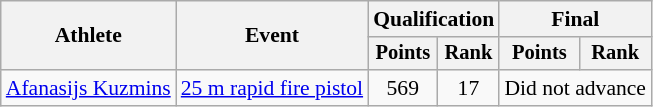<table class="wikitable" style="font-size:90%">
<tr>
<th rowspan="2">Athlete</th>
<th rowspan="2">Event</th>
<th colspan=2>Qualification</th>
<th colspan=2>Final</th>
</tr>
<tr style="font-size:95%">
<th>Points</th>
<th>Rank</th>
<th>Points</th>
<th>Rank</th>
</tr>
<tr align=center>
<td align=left><a href='#'>Afanasijs Kuzmins</a></td>
<td align=left><a href='#'>25 m rapid fire pistol</a></td>
<td>569</td>
<td>17</td>
<td colspan=2>Did not advance</td>
</tr>
</table>
